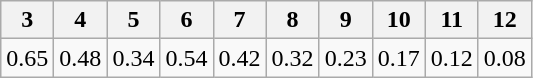<table class="wikitable">
<tr>
<th>3</th>
<th>4</th>
<th>5</th>
<th>6</th>
<th>7</th>
<th>8</th>
<th>9</th>
<th>10</th>
<th>11</th>
<th>12</th>
</tr>
<tr>
<td>0.65</td>
<td>0.48</td>
<td>0.34</td>
<td>0.54</td>
<td>0.42</td>
<td>0.32</td>
<td>0.23</td>
<td>0.17</td>
<td>0.12</td>
<td>0.08</td>
</tr>
</table>
